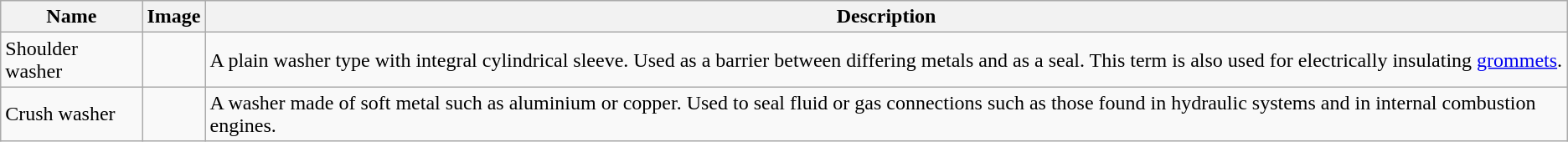<table class="wikitable">
<tr>
<th>Name</th>
<th>Image</th>
<th>Description</th>
</tr>
<tr>
<td>Shoulder washer</td>
<td></td>
<td>A plain washer type with integral cylindrical sleeve. Used as a barrier between differing metals and as a seal. This term is also used for electrically insulating <a href='#'>grommets</a>.</td>
</tr>
<tr>
<td>Crush washer</td>
<td></td>
<td>A washer made of soft metal such as aluminium or copper. Used to seal fluid or gas connections such as those found in hydraulic systems and in internal combustion engines.</td>
</tr>
</table>
